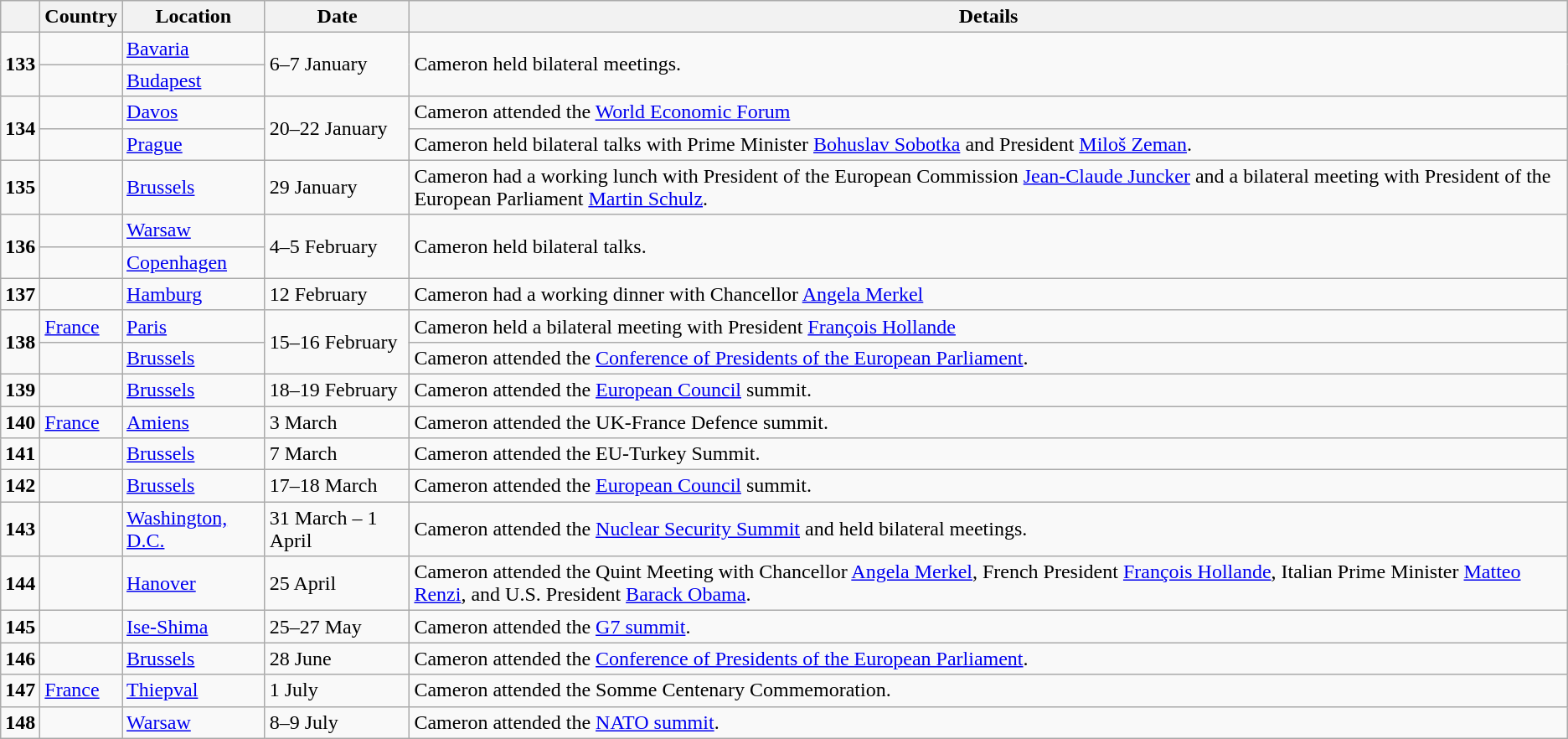<table class="wikitable sortable">
<tr>
<th></th>
<th>Country</th>
<th>Location</th>
<th>Date</th>
<th>Details</th>
</tr>
<tr>
<td rowspan=2><strong>133</strong></td>
<td></td>
<td><a href='#'>Bavaria</a></td>
<td rowspan=2>6–7 January</td>
<td rowspan=2>Cameron held bilateral meetings.</td>
</tr>
<tr>
<td></td>
<td><a href='#'>Budapest</a></td>
</tr>
<tr>
<td rowspan=2><strong>134</strong></td>
<td></td>
<td><a href='#'>Davos</a></td>
<td rowspan=2>20–22 January</td>
<td>Cameron attended the <a href='#'>World Economic Forum</a></td>
</tr>
<tr>
<td></td>
<td><a href='#'>Prague</a></td>
<td>Cameron held bilateral talks with Prime Minister <a href='#'>Bohuslav Sobotka</a> and President <a href='#'>Miloš Zeman</a>.</td>
</tr>
<tr>
<td><strong>135</strong></td>
<td></td>
<td><a href='#'>Brussels</a></td>
<td>29 January</td>
<td>Cameron had a working lunch with President of the European Commission <a href='#'>Jean-Claude Juncker</a> and a bilateral meeting with President of the European Parliament <a href='#'>Martin Schulz</a>.</td>
</tr>
<tr>
<td rowspan=2><strong>136</strong></td>
<td></td>
<td><a href='#'>Warsaw</a></td>
<td rowspan=2>4–5 February</td>
<td rowspan=2>Cameron held bilateral talks.</td>
</tr>
<tr>
<td></td>
<td><a href='#'>Copenhagen</a></td>
</tr>
<tr>
<td><strong>137</strong></td>
<td></td>
<td><a href='#'>Hamburg</a></td>
<td>12 February</td>
<td>Cameron had a working dinner with Chancellor <a href='#'>Angela Merkel</a></td>
</tr>
<tr>
<td rowspan=2><strong>138</strong></td>
<td> <a href='#'>France</a></td>
<td><a href='#'>Paris</a></td>
<td rowspan=2>15–16 February</td>
<td>Cameron held a bilateral meeting with President <a href='#'>François Hollande</a></td>
</tr>
<tr>
<td></td>
<td><a href='#'>Brussels</a></td>
<td>Cameron attended the <a href='#'>Conference of Presidents of the European Parliament</a>.</td>
</tr>
<tr>
<td><strong>139</strong></td>
<td></td>
<td><a href='#'>Brussels</a></td>
<td>18–19 February</td>
<td>Cameron attended the <a href='#'>European Council</a> summit.</td>
</tr>
<tr>
<td><strong>140</strong></td>
<td> <a href='#'>France</a></td>
<td><a href='#'>Amiens</a></td>
<td>3 March</td>
<td>Cameron attended the UK-France Defence summit.</td>
</tr>
<tr>
<td><strong>141</strong></td>
<td></td>
<td><a href='#'>Brussels</a></td>
<td>7 March</td>
<td>Cameron attended the EU-Turkey Summit.</td>
</tr>
<tr>
<td><strong>142</strong></td>
<td></td>
<td><a href='#'>Brussels</a></td>
<td>17–18 March</td>
<td>Cameron attended the <a href='#'>European Council</a> summit.</td>
</tr>
<tr>
<td><strong>143</strong></td>
<td></td>
<td><a href='#'>Washington, D.C.</a></td>
<td>31 March – 1 April</td>
<td>Cameron attended the <a href='#'>Nuclear Security Summit</a> and held bilateral meetings.</td>
</tr>
<tr>
<td><strong>144</strong></td>
<td></td>
<td><a href='#'>Hanover</a></td>
<td>25 April</td>
<td>Cameron attended the Quint Meeting with Chancellor <a href='#'>Angela Merkel</a>, French President <a href='#'>François Hollande</a>, Italian Prime Minister <a href='#'>Matteo Renzi</a>, and U.S. President <a href='#'>Barack Obama</a>.</td>
</tr>
<tr>
<td><strong>145</strong></td>
<td></td>
<td><a href='#'>Ise-Shima</a></td>
<td>25–27 May</td>
<td>Cameron attended the <a href='#'>G7 summit</a>.</td>
</tr>
<tr>
<td><strong>146</strong></td>
<td></td>
<td><a href='#'>Brussels</a></td>
<td>28 June</td>
<td>Cameron attended the <a href='#'>Conference of Presidents of the European Parliament</a>.</td>
</tr>
<tr>
<td><strong>147</strong></td>
<td> <a href='#'>France</a></td>
<td><a href='#'>Thiepval</a></td>
<td>1 July</td>
<td>Cameron attended the Somme Centenary Commemoration.</td>
</tr>
<tr>
<td><strong>148</strong></td>
<td></td>
<td><a href='#'>Warsaw</a></td>
<td>8–9 July</td>
<td>Cameron attended the <a href='#'>NATO summit</a>.</td>
</tr>
</table>
